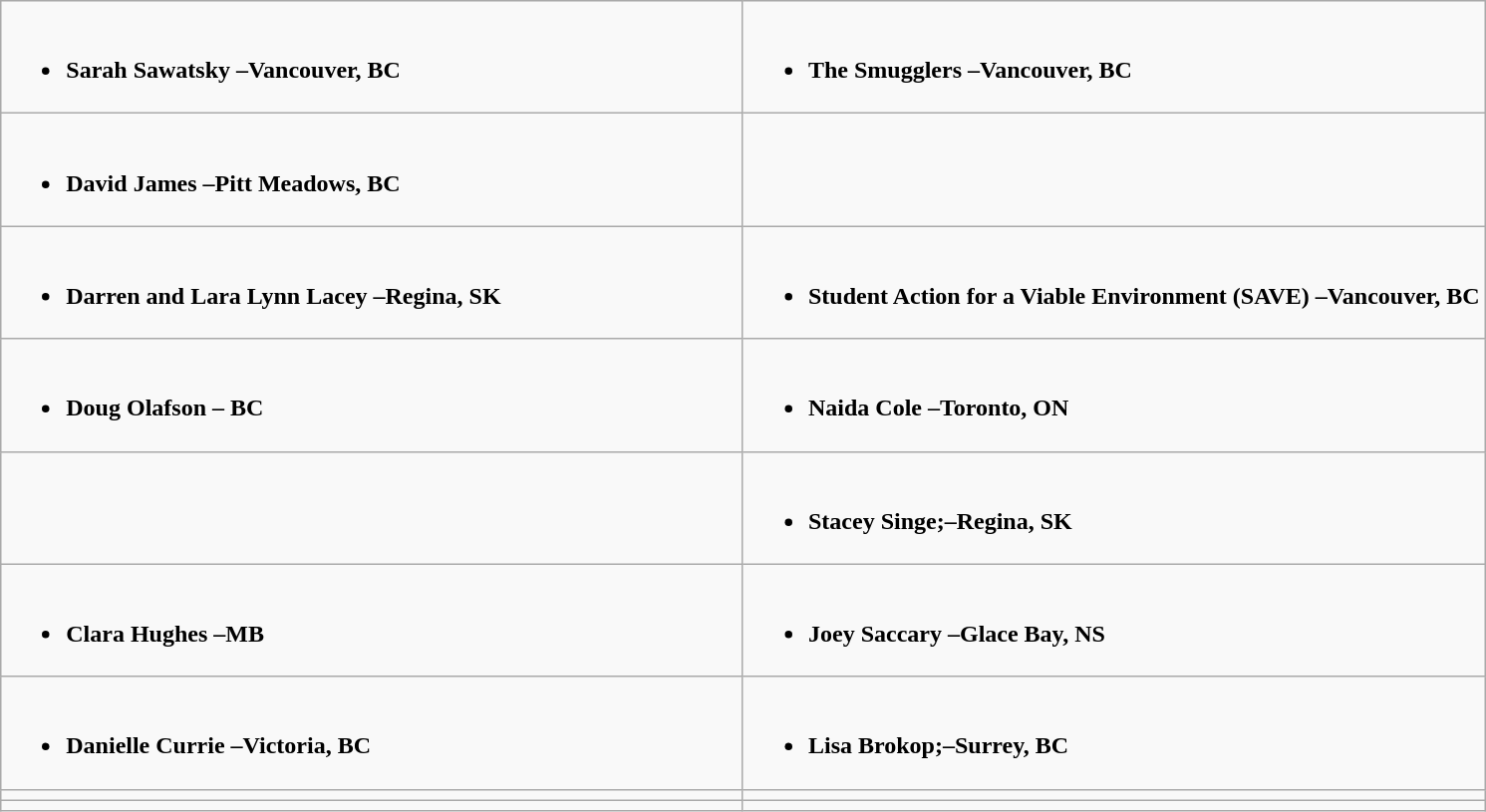<table class="wikitable" role="presentation">
<tr>
<td style="vertical-align:top; width:50%;"><br><ul><li><strong>Sarah Sawatsky –Vancouver, BC</strong></li></ul></td>
<td style="vertical-align:top; width:50%;"><br><ul><li><strong>The Smugglers –Vancouver, BC</strong></li></ul></td>
</tr>
<tr>
<td style="vertical-align:top; width:50%;"><br><ul><li><strong>David James –Pitt Meadows, BC</strong></li></ul></td>
<td style="vertical-align:top; width:50%;"></td>
</tr>
<tr>
<td style="vertical-align:top; width:50%;"><br><ul><li><strong>Darren and Lara Lynn Lacey –Regina, SK</strong></li></ul></td>
<td style="vertical-align:top; width:50%;"><br><ul><li><strong>Student Action for a Viable Environment (SAVE) –Vancouver, BC</strong></li></ul></td>
</tr>
<tr>
<td style="vertical-align:top; width:50%;"><br><ul><li><strong>Doug Olafson – BC</strong></li></ul></td>
<td style="vertical-align:top; width:50%;"><br><ul><li><strong>Naida Cole –Toronto, ON</strong></li></ul></td>
</tr>
<tr>
<td style="vertical-align:top; width:50%;"></td>
<td style="vertical-align:top; width:50%;"><br><ul><li><strong>Stacey Singe;–Regina, SK</strong></li></ul></td>
</tr>
<tr>
<td style="vertical-align:top; width:50%;"><br><ul><li><strong>Clara Hughes –MB</strong></li></ul></td>
<td style="vertical-align:top; width:50%;"><br><ul><li><strong>Joey Saccary –Glace Bay, NS</strong></li></ul></td>
</tr>
<tr>
<td style="vertical-align:top; width:50%;"><br><ul><li><strong>Danielle Currie –Victoria, BC</strong></li></ul></td>
<td style="vertical-align:top; width:50%;"><br><ul><li><strong>Lisa Brokop;–Surrey, BC</strong></li></ul></td>
</tr>
<tr>
<td style="vertical-align:top; width:50%;"></td>
<td style="vertical-align:top; width:50%;"></td>
</tr>
<tr>
<td style="vertical-align:top; width:50%;"></td>
</tr>
</table>
